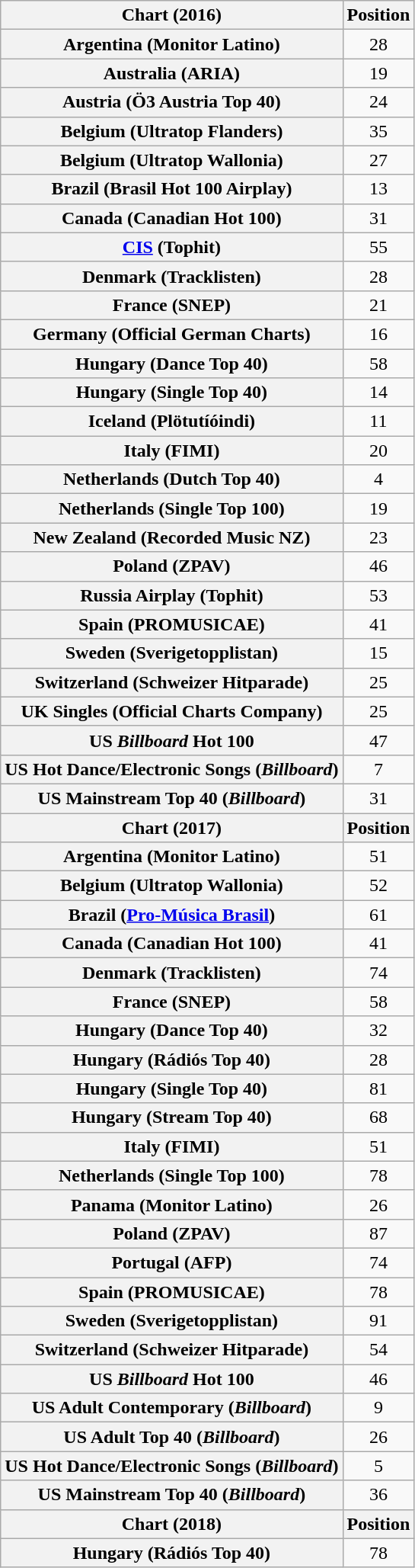<table class="wikitable plainrowheaders sortable" style="text-align:center">
<tr>
<th>Chart (2016)</th>
<th>Position</th>
</tr>
<tr>
<th scope="row">Argentina (Monitor Latino)</th>
<td>28</td>
</tr>
<tr>
<th scope="row">Australia (ARIA)</th>
<td>19</td>
</tr>
<tr>
<th scope="row">Austria (Ö3 Austria Top 40)</th>
<td>24</td>
</tr>
<tr>
<th scope="row">Belgium (Ultratop Flanders)</th>
<td>35</td>
</tr>
<tr>
<th scope="row">Belgium (Ultratop Wallonia)</th>
<td>27</td>
</tr>
<tr>
<th scope="row">Brazil (Brasil Hot 100 Airplay)</th>
<td>13</td>
</tr>
<tr>
<th scope="row">Canada (Canadian Hot 100)</th>
<td>31</td>
</tr>
<tr>
<th scope="row"><a href='#'>CIS</a> (Tophit)</th>
<td style="text-align:center;">55</td>
</tr>
<tr>
<th scope="row">Denmark (Tracklisten)</th>
<td>28</td>
</tr>
<tr>
<th scope="row">France (SNEP)</th>
<td>21</td>
</tr>
<tr>
<th scope="row">Germany (Official German Charts)</th>
<td>16</td>
</tr>
<tr>
<th scope="row">Hungary (Dance Top 40)</th>
<td>58</td>
</tr>
<tr>
<th scope="row">Hungary (Single Top 40)</th>
<td>14</td>
</tr>
<tr>
<th scope="row">Iceland (Plötutíóindi)</th>
<td>11</td>
</tr>
<tr>
<th scope="row">Italy (FIMI)</th>
<td>20</td>
</tr>
<tr>
<th scope="row">Netherlands (Dutch Top 40)</th>
<td>4</td>
</tr>
<tr>
<th scope="row">Netherlands (Single Top 100)</th>
<td>19</td>
</tr>
<tr>
<th scope="row">New Zealand (Recorded Music NZ)</th>
<td>23</td>
</tr>
<tr>
<th scope="row">Poland (ZPAV)</th>
<td>46</td>
</tr>
<tr>
<th scope="row">Russia Airplay (Tophit)</th>
<td style="text-align:center;">53</td>
</tr>
<tr>
<th scope="row">Spain (PROMUSICAE)</th>
<td>41</td>
</tr>
<tr>
<th scope="row">Sweden (Sverigetopplistan)</th>
<td>15</td>
</tr>
<tr>
<th scope="row">Switzerland (Schweizer Hitparade)</th>
<td>25</td>
</tr>
<tr>
<th scope="row">UK Singles (Official Charts Company)</th>
<td>25</td>
</tr>
<tr>
<th scope="row">US <em>Billboard</em> Hot 100</th>
<td>47</td>
</tr>
<tr>
<th scope="row">US Hot Dance/Electronic Songs (<em>Billboard</em>)</th>
<td>7</td>
</tr>
<tr>
<th scope="row">US Mainstream Top 40 (<em>Billboard</em>)</th>
<td>31</td>
</tr>
<tr>
<th>Chart (2017)</th>
<th>Position</th>
</tr>
<tr>
<th scope="row">Argentina (Monitor Latino)</th>
<td>51</td>
</tr>
<tr>
<th scope="row">Belgium (Ultratop Wallonia)</th>
<td>52</td>
</tr>
<tr>
<th scope="row">Brazil (<a href='#'>Pro-Música Brasil</a>)</th>
<td>61</td>
</tr>
<tr>
<th scope="row">Canada (Canadian Hot 100)</th>
<td>41</td>
</tr>
<tr>
<th scope="row">Denmark (Tracklisten)</th>
<td>74</td>
</tr>
<tr>
<th scope="row">France (SNEP)</th>
<td>58</td>
</tr>
<tr>
<th scope="row">Hungary (Dance Top 40)</th>
<td>32</td>
</tr>
<tr>
<th scope="row">Hungary (Rádiós Top 40)</th>
<td>28</td>
</tr>
<tr>
<th scope="row">Hungary (Single Top 40)</th>
<td>81</td>
</tr>
<tr>
<th scope="row">Hungary (Stream Top 40)</th>
<td>68</td>
</tr>
<tr>
<th scope="row">Italy (FIMI)</th>
<td>51</td>
</tr>
<tr>
<th scope="row">Netherlands (Single Top 100)</th>
<td>78</td>
</tr>
<tr>
<th scope="row">Panama (Monitor Latino)</th>
<td>26</td>
</tr>
<tr>
<th scope="row">Poland (ZPAV)</th>
<td>87</td>
</tr>
<tr>
<th scope="row">Portugal (AFP)</th>
<td>74</td>
</tr>
<tr>
<th scope="row">Spain (PROMUSICAE)</th>
<td>78</td>
</tr>
<tr>
<th scope="row">Sweden (Sverigetopplistan)</th>
<td>91</td>
</tr>
<tr>
<th scope="row">Switzerland (Schweizer Hitparade)</th>
<td>54</td>
</tr>
<tr>
<th scope="row">US <em>Billboard</em> Hot 100</th>
<td>46</td>
</tr>
<tr>
<th scope="row">US Adult Contemporary (<em>Billboard</em>)</th>
<td>9</td>
</tr>
<tr>
<th scope="row">US Adult Top 40 (<em>Billboard</em>)</th>
<td>26</td>
</tr>
<tr>
<th scope="row">US Hot Dance/Electronic Songs (<em>Billboard</em>)</th>
<td>5</td>
</tr>
<tr>
<th scope="row">US Mainstream Top 40 (<em>Billboard</em>)</th>
<td>36</td>
</tr>
<tr>
<th>Chart (2018)</th>
<th>Position</th>
</tr>
<tr>
<th scope="row">Hungary (Rádiós Top 40)</th>
<td>78</td>
</tr>
</table>
